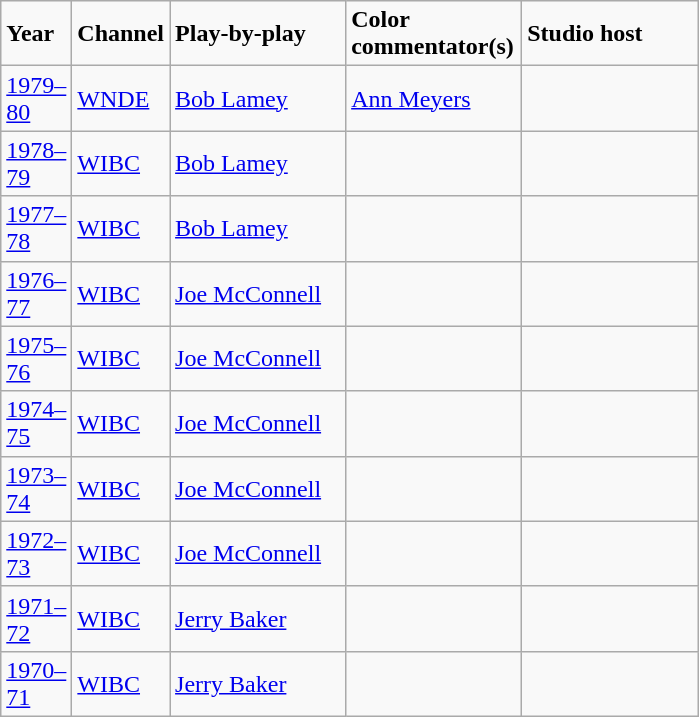<table class="wikitable">
<tr>
<td width="40"><strong>Year</strong></td>
<td width="40"><strong>Channel</strong></td>
<td width="110"><strong>Play-by-play</strong></td>
<td width="110"><strong>Color commentator(s)</strong></td>
<td width="110"><strong>Studio host</strong></td>
</tr>
<tr>
<td><a href='#'>1979–80</a></td>
<td><a href='#'>WNDE</a></td>
<td><a href='#'>Bob Lamey</a></td>
<td><a href='#'>Ann Meyers</a></td>
<td></td>
</tr>
<tr>
<td><a href='#'>1978–79</a></td>
<td><a href='#'>WIBC</a></td>
<td><a href='#'>Bob Lamey</a></td>
<td></td>
<td></td>
</tr>
<tr>
<td><a href='#'>1977–78</a></td>
<td><a href='#'>WIBC</a></td>
<td><a href='#'>Bob Lamey</a></td>
<td></td>
<td></td>
</tr>
<tr>
<td><a href='#'>1976–77</a></td>
<td><a href='#'>WIBC</a></td>
<td><a href='#'>Joe McConnell</a></td>
<td></td>
<td></td>
</tr>
<tr>
<td><a href='#'>1975–76</a></td>
<td><a href='#'>WIBC</a></td>
<td><a href='#'>Joe McConnell</a></td>
<td></td>
<td></td>
</tr>
<tr>
<td><a href='#'>1974–75</a></td>
<td><a href='#'>WIBC</a></td>
<td><a href='#'>Joe McConnell</a></td>
<td></td>
<td></td>
</tr>
<tr>
<td><a href='#'>1973–74</a></td>
<td><a href='#'>WIBC</a></td>
<td><a href='#'>Joe McConnell</a></td>
<td></td>
<td></td>
</tr>
<tr>
<td><a href='#'>1972–73</a></td>
<td><a href='#'>WIBC</a></td>
<td><a href='#'>Joe McConnell</a></td>
<td></td>
<td></td>
</tr>
<tr>
<td><a href='#'>1971–72</a></td>
<td><a href='#'>WIBC</a></td>
<td><a href='#'>Jerry Baker</a></td>
<td></td>
<td></td>
</tr>
<tr>
<td><a href='#'>1970–71</a></td>
<td><a href='#'>WIBC</a></td>
<td><a href='#'>Jerry Baker</a></td>
<td></td>
<td></td>
</tr>
</table>
